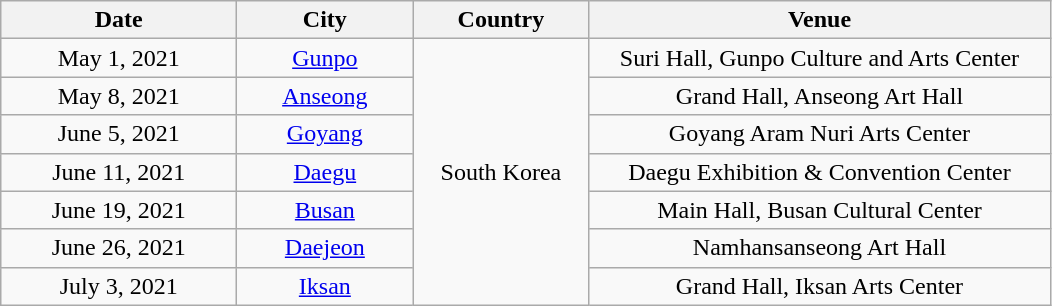<table class="wikitable" style="text-align:center">
<tr>
<th scope="col" width="150">Date</th>
<th scope="col" width="110">City</th>
<th scope="col" width="110">Country</th>
<th scope="col" width="300">Venue</th>
</tr>
<tr>
<td>May 1, 2021</td>
<td><a href='#'>Gunpo</a></td>
<td rowspan="7">South Korea</td>
<td>Suri Hall, Gunpo Culture and Arts Center</td>
</tr>
<tr>
<td>May 8, 2021</td>
<td><a href='#'>Anseong</a></td>
<td>Grand Hall, Anseong Art Hall</td>
</tr>
<tr>
<td>June 5, 2021</td>
<td><a href='#'>Goyang</a></td>
<td>Goyang Aram Nuri Arts Center</td>
</tr>
<tr>
<td>June 11, 2021</td>
<td><a href='#'>Daegu</a></td>
<td>Daegu Exhibition & Convention Center</td>
</tr>
<tr>
<td>June 19, 2021</td>
<td><a href='#'>Busan</a></td>
<td>Main Hall, Busan Cultural Center</td>
</tr>
<tr>
<td>June 26, 2021</td>
<td><a href='#'>Daejeon</a></td>
<td>Namhansanseong Art Hall</td>
</tr>
<tr>
<td>July 3, 2021</td>
<td><a href='#'>Iksan</a></td>
<td>Grand Hall, Iksan Arts Center</td>
</tr>
</table>
